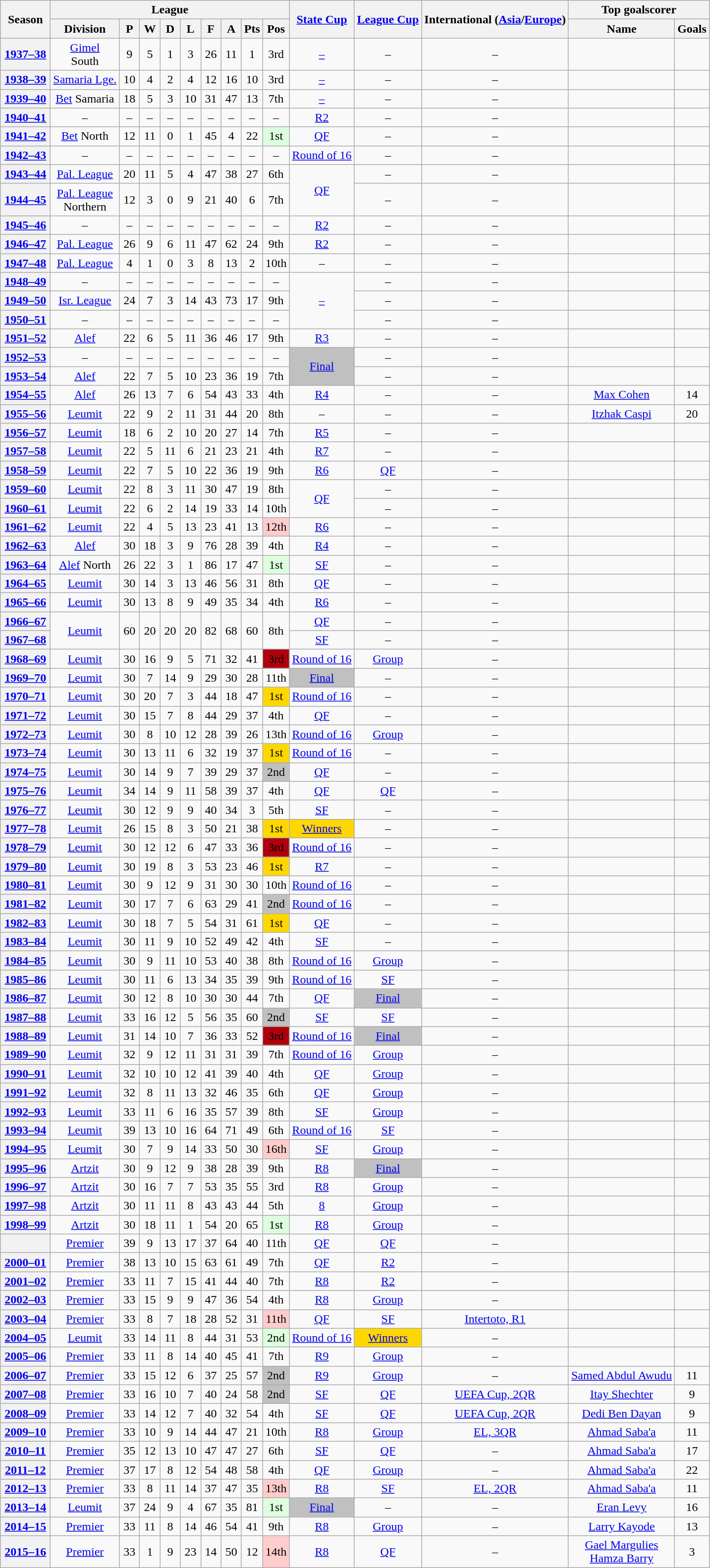<table class="wikitable" style="text-align: center">
<tr>
<th rowspan="2" width="60">Season</th>
<th colspan="9">League</th>
<th rowspan="2"><a href='#'>State Cup</a></th>
<th rowspan="2"><a href='#'>League Cup</a></th>
<th rowspan="2">International (<a href='#'>Asia</a>/<a href='#'>Europe</a>)</th>
<th colspan="2">Top goalscorer</th>
</tr>
<tr>
<th>Division</th>
<th width="20">P</th>
<th width="20">W</th>
<th width="20">D</th>
<th width="20">L</th>
<th width="20">F</th>
<th width="20">A</th>
<th width="20">Pts</th>
<th>Pos</th>
<th>Name</th>
<th>Goals</th>
</tr>
<tr>
<th><a href='#'>1937–38</a></th>
<td><a href='#'>Gimel</a><br>South</td>
<td>9</td>
<td>5</td>
<td>1</td>
<td>3</td>
<td>26</td>
<td>11</td>
<td>1</td>
<td>3rd</td>
<td><a href='#'>–</a></td>
<td>–</td>
<td>–</td>
<td></td>
<td></td>
</tr>
<tr>
<th><a href='#'>1938–39</a></th>
<td><a href='#'>Samaria Lge.</a></td>
<td>10</td>
<td>4</td>
<td>2</td>
<td>4</td>
<td>12</td>
<td>16</td>
<td>10</td>
<td>3rd</td>
<td><a href='#'>–</a></td>
<td>–</td>
<td>–</td>
<td></td>
<td></td>
</tr>
<tr>
<th><a href='#'>1939–40</a></th>
<td><a href='#'>Bet</a> Samaria</td>
<td>18</td>
<td>5</td>
<td>3</td>
<td>10</td>
<td>31</td>
<td>47</td>
<td>13</td>
<td>7th</td>
<td><a href='#'>–</a></td>
<td>–</td>
<td>–</td>
<td></td>
<td></td>
</tr>
<tr>
<th><a href='#'>1940–41</a></th>
<td>–</td>
<td>–</td>
<td>–</td>
<td>–</td>
<td>–</td>
<td>–</td>
<td>–</td>
<td>–</td>
<td>–</td>
<td><a href='#'>R2</a></td>
<td>–</td>
<td>–</td>
<td></td>
<td></td>
</tr>
<tr>
<th><a href='#'>1941–42</a></th>
<td><a href='#'>Bet</a> North</td>
<td>12</td>
<td>11</td>
<td>0</td>
<td>1</td>
<td>45</td>
<td>4</td>
<td>22</td>
<td bgcolor=ddffdd>1st</td>
<td><a href='#'>QF</a></td>
<td>–</td>
<td>–</td>
<td></td>
<td></td>
</tr>
<tr>
<th><a href='#'>1942–43</a></th>
<td>–</td>
<td>–</td>
<td>–</td>
<td>–</td>
<td>–</td>
<td>–</td>
<td>–</td>
<td>–</td>
<td>–</td>
<td><a href='#'>Round of 16</a></td>
<td>–</td>
<td>–</td>
<td></td>
<td></td>
</tr>
<tr>
<th><a href='#'>1943–44</a></th>
<td><a href='#'>Pal. League</a></td>
<td>20</td>
<td>11</td>
<td>5</td>
<td>4</td>
<td>47</td>
<td>38</td>
<td>27</td>
<td>6th</td>
<td rowspan=2><a href='#'>QF</a></td>
<td>–</td>
<td>–</td>
<td></td>
<td></td>
</tr>
<tr>
<th><a href='#'>1944–45</a></th>
<td><a href='#'>Pal. League</a> <br> Northern</td>
<td>12</td>
<td>3</td>
<td>0</td>
<td>9</td>
<td>21</td>
<td>40</td>
<td>6</td>
<td>7th</td>
<td>–</td>
<td>–</td>
<td></td>
<td></td>
</tr>
<tr>
<th><a href='#'>1945–46</a></th>
<td>–</td>
<td>–</td>
<td>–</td>
<td>–</td>
<td>–</td>
<td>–</td>
<td>–</td>
<td>–</td>
<td>–</td>
<td><a href='#'>R2</a></td>
<td>–</td>
<td>–</td>
<td></td>
<td></td>
</tr>
<tr>
<th><a href='#'>1946–47</a></th>
<td><a href='#'>Pal. League</a></td>
<td>26</td>
<td>9</td>
<td>6</td>
<td>11</td>
<td>47</td>
<td>62</td>
<td>24</td>
<td>9th</td>
<td><a href='#'>R2</a></td>
<td>–</td>
<td>–</td>
<td></td>
<td></td>
</tr>
<tr>
<th><a href='#'>1947–48</a></th>
<td><a href='#'>Pal. League</a> <br></td>
<td>4</td>
<td>1</td>
<td>0</td>
<td>3</td>
<td>8</td>
<td>13</td>
<td>2</td>
<td>10th</td>
<td>–</td>
<td>–</td>
<td>–</td>
<td></td>
<td></td>
</tr>
<tr>
<th><a href='#'>1948–49</a></th>
<td>–</td>
<td>–</td>
<td>–</td>
<td>–</td>
<td>–</td>
<td>–</td>
<td>–</td>
<td>–</td>
<td>–</td>
<td rowspan=3><a href='#'>–</a></td>
<td>–</td>
<td>–</td>
<td></td>
<td></td>
</tr>
<tr>
<th><a href='#'>1949–50</a></th>
<td><a href='#'>Isr. League</a></td>
<td>24</td>
<td>7</td>
<td>3</td>
<td>14</td>
<td>43</td>
<td>73</td>
<td>17</td>
<td>9th</td>
<td>–</td>
<td>–</td>
<td></td>
<td></td>
</tr>
<tr>
<th><a href='#'>1950–51</a></th>
<td>–</td>
<td>–</td>
<td>–</td>
<td>–</td>
<td>–</td>
<td>–</td>
<td>–</td>
<td>–</td>
<td>–</td>
<td>–</td>
<td>–</td>
<td></td>
<td></td>
</tr>
<tr>
<th><a href='#'>1951–52</a></th>
<td><a href='#'>Alef</a></td>
<td>22</td>
<td>6</td>
<td>5</td>
<td>11</td>
<td>36</td>
<td>46</td>
<td>17</td>
<td>9th</td>
<td><a href='#'>R3</a></td>
<td>–</td>
<td>–</td>
<td></td>
<td></td>
</tr>
<tr>
<th><a href='#'>1952–53</a></th>
<td>–</td>
<td>–</td>
<td>–</td>
<td>–</td>
<td>–</td>
<td>–</td>
<td>–</td>
<td>–</td>
<td>–</td>
<td bgcolor=silver rowspan=2><a href='#'>Final</a></td>
<td>–</td>
<td>–</td>
<td></td>
<td></td>
</tr>
<tr>
<th><a href='#'>1953–54</a></th>
<td><a href='#'>Alef</a></td>
<td>22</td>
<td>7</td>
<td>5</td>
<td>10</td>
<td>23</td>
<td>36</td>
<td>19</td>
<td>7th</td>
<td>–</td>
<td>–</td>
<td></td>
<td></td>
</tr>
<tr>
<th><a href='#'>1954–55</a></th>
<td><a href='#'>Alef</a></td>
<td>26</td>
<td>13</td>
<td>7</td>
<td>6</td>
<td>54</td>
<td>43</td>
<td>33</td>
<td>4th</td>
<td><a href='#'>R4</a></td>
<td>–</td>
<td>–</td>
<td><a href='#'>Max Cohen</a></td>
<td>14</td>
</tr>
<tr>
<th><a href='#'>1955–56</a></th>
<td><a href='#'>Leumit</a></td>
<td>22</td>
<td>9</td>
<td>2</td>
<td>11</td>
<td>31</td>
<td>44</td>
<td>20</td>
<td>8th</td>
<td>–</td>
<td>–</td>
<td>–</td>
<td><a href='#'>Itzhak Caspi</a></td>
<td>20</td>
</tr>
<tr>
<th><a href='#'>1956–57</a></th>
<td><a href='#'>Leumit</a></td>
<td>18</td>
<td>6</td>
<td>2</td>
<td>10</td>
<td>20</td>
<td>27</td>
<td>14</td>
<td>7th</td>
<td><a href='#'>R5</a></td>
<td>–</td>
<td>–</td>
<td></td>
<td></td>
</tr>
<tr>
<th><a href='#'>1957–58</a></th>
<td><a href='#'>Leumit</a></td>
<td>22</td>
<td>5</td>
<td>11</td>
<td>6</td>
<td>21</td>
<td>23</td>
<td>21</td>
<td>4th</td>
<td><a href='#'>R7</a></td>
<td>–</td>
<td>–</td>
<td></td>
<td></td>
</tr>
<tr>
<th><a href='#'>1958–59</a></th>
<td><a href='#'>Leumit</a></td>
<td>22</td>
<td>7</td>
<td>5</td>
<td>10</td>
<td>22</td>
<td>36</td>
<td>19</td>
<td>9th</td>
<td><a href='#'>R6</a></td>
<td><a href='#'>QF</a></td>
<td>–</td>
<td></td>
<td></td>
</tr>
<tr>
<th><a href='#'>1959–60</a></th>
<td><a href='#'>Leumit</a></td>
<td>22</td>
<td>8</td>
<td>3</td>
<td>11</td>
<td>30</td>
<td>47</td>
<td>19</td>
<td>8th</td>
<td rowspan=2><a href='#'>QF</a></td>
<td>–</td>
<td>–</td>
<td></td>
<td></td>
</tr>
<tr>
<th><a href='#'>1960–61</a></th>
<td><a href='#'>Leumit</a></td>
<td>22</td>
<td>6</td>
<td>2</td>
<td>14</td>
<td>19</td>
<td>33</td>
<td>14</td>
<td>10th</td>
<td>–</td>
<td>–</td>
<td></td>
<td></td>
</tr>
<tr>
<th><a href='#'>1961–62</a></th>
<td><a href='#'>Leumit</a></td>
<td>22</td>
<td>4</td>
<td>5</td>
<td>13</td>
<td>23</td>
<td>41</td>
<td>13</td>
<td bgcolor=ffcccc>12th</td>
<td><a href='#'>R6</a></td>
<td>–</td>
<td>–</td>
<td></td>
<td></td>
</tr>
<tr>
<th><a href='#'>1962–63</a></th>
<td><a href='#'>Alef</a></td>
<td>30</td>
<td>18</td>
<td>3</td>
<td>9</td>
<td>76</td>
<td>28</td>
<td>39</td>
<td>4th</td>
<td><a href='#'>R4</a></td>
<td>–</td>
<td>–</td>
<td></td>
<td></td>
</tr>
<tr>
<th><a href='#'>1963–64</a></th>
<td><a href='#'>Alef</a> North</td>
<td>26</td>
<td>22</td>
<td>3</td>
<td>1</td>
<td>86</td>
<td>17</td>
<td>47</td>
<td bgcolor=ddffdd>1st</td>
<td><a href='#'>SF</a></td>
<td>–</td>
<td>–</td>
<td></td>
<td></td>
</tr>
<tr>
<th><a href='#'>1964–65</a></th>
<td><a href='#'>Leumit</a></td>
<td>30</td>
<td>14</td>
<td>3</td>
<td>13</td>
<td>46</td>
<td>56</td>
<td>31</td>
<td>8th</td>
<td><a href='#'>QF</a></td>
<td>–</td>
<td>–</td>
<td></td>
<td></td>
</tr>
<tr>
<th><a href='#'>1965–66</a></th>
<td><a href='#'>Leumit</a></td>
<td>30</td>
<td>13</td>
<td>8</td>
<td>9</td>
<td>49</td>
<td>35</td>
<td>34</td>
<td>4th</td>
<td><a href='#'>R6</a></td>
<td>–</td>
<td>–</td>
<td></td>
<td></td>
</tr>
<tr>
<th><a href='#'>1966–67</a></th>
<td rowspan=2><a href='#'>Leumit</a></td>
<td rowspan=2>60</td>
<td rowspan=2>20</td>
<td rowspan=2>20</td>
<td rowspan=2>20</td>
<td rowspan=2>82</td>
<td rowspan=2>68</td>
<td rowspan=2>60</td>
<td rowspan=2>8th</td>
<td><a href='#'>QF</a></td>
<td>–</td>
<td>–</td>
<td></td>
<td></td>
</tr>
<tr>
<th><a href='#'>1967–68</a></th>
<td><a href='#'>SF</a></td>
<td>–</td>
<td>–</td>
<td></td>
<td></td>
</tr>
<tr>
<th><a href='#'>1968–69</a></th>
<td><a href='#'>Leumit</a></td>
<td>30</td>
<td>16</td>
<td>9</td>
<td>5</td>
<td>71</td>
<td>32</td>
<td>41</td>
<td bgcolor=bronze>3rd</td>
<td><a href='#'>Round of 16</a></td>
<td><a href='#'>Group</a></td>
<td>–</td>
<td></td>
<td></td>
</tr>
<tr>
<th><a href='#'>1969–70</a></th>
<td><a href='#'>Leumit</a></td>
<td>30</td>
<td>7</td>
<td>14</td>
<td>9</td>
<td>29</td>
<td>30</td>
<td>28</td>
<td>11th</td>
<td bgcolor=silver><a href='#'>Final</a></td>
<td>–</td>
<td>–</td>
<td></td>
<td></td>
</tr>
<tr>
<th><a href='#'>1970–71</a></th>
<td><a href='#'>Leumit</a></td>
<td>30</td>
<td>20</td>
<td>7</td>
<td>3</td>
<td>44</td>
<td>18</td>
<td>47</td>
<td bgcolor=gold>1st</td>
<td><a href='#'>Round of 16</a></td>
<td>–</td>
<td>–</td>
<td></td>
<td></td>
</tr>
<tr>
<th><a href='#'>1971–72</a></th>
<td><a href='#'>Leumit</a></td>
<td>30</td>
<td>15</td>
<td>7</td>
<td>8</td>
<td>44</td>
<td>29</td>
<td>37</td>
<td>4th</td>
<td><a href='#'>QF</a></td>
<td>–</td>
<td>–</td>
<td></td>
<td></td>
</tr>
<tr>
<th><a href='#'>1972–73</a></th>
<td><a href='#'>Leumit</a></td>
<td>30</td>
<td>8</td>
<td>10</td>
<td>12</td>
<td>28</td>
<td>39</td>
<td>26</td>
<td>13th</td>
<td><a href='#'>Round of 16</a></td>
<td><a href='#'>Group</a></td>
<td>–</td>
<td></td>
<td></td>
</tr>
<tr>
<th><a href='#'>1973–74</a></th>
<td><a href='#'>Leumit</a></td>
<td>30</td>
<td>13</td>
<td>11</td>
<td>6</td>
<td>32</td>
<td>19</td>
<td>37</td>
<td bgcolor=gold>1st</td>
<td><a href='#'>Round of 16</a></td>
<td>–</td>
<td>–</td>
<td></td>
<td></td>
</tr>
<tr>
<th><a href='#'>1974–75</a></th>
<td><a href='#'>Leumit</a></td>
<td>30</td>
<td>14</td>
<td>9</td>
<td>7</td>
<td>39</td>
<td>29</td>
<td>37</td>
<td bgcolor=silver>2nd</td>
<td><a href='#'>QF</a></td>
<td>–</td>
<td>–</td>
<td></td>
<td></td>
</tr>
<tr>
<th><a href='#'>1975–76</a></th>
<td><a href='#'>Leumit</a></td>
<td>34</td>
<td>14</td>
<td>9</td>
<td>11</td>
<td>58</td>
<td>39</td>
<td>37</td>
<td>4th</td>
<td><a href='#'>QF</a></td>
<td><a href='#'>QF</a></td>
<td>–</td>
<td></td>
<td></td>
</tr>
<tr>
<th><a href='#'>1976–77</a></th>
<td><a href='#'>Leumit</a></td>
<td>30</td>
<td>12</td>
<td>9</td>
<td>9</td>
<td>40</td>
<td>34</td>
<td>3</td>
<td>5th</td>
<td><a href='#'>SF</a></td>
<td>–</td>
<td>–</td>
<td></td>
<td></td>
</tr>
<tr>
<th><a href='#'>1977–78</a></th>
<td><a href='#'>Leumit</a></td>
<td>26</td>
<td>15</td>
<td>8</td>
<td>3</td>
<td>50</td>
<td>21</td>
<td>38</td>
<td bgcolor=gold>1st</td>
<td bgcolor=gold><a href='#'>Winners</a></td>
<td>–</td>
<td>–</td>
<td></td>
<td></td>
</tr>
<tr>
<th><a href='#'>1978–79</a></th>
<td><a href='#'>Leumit</a></td>
<td>30</td>
<td>12</td>
<td>12</td>
<td>6</td>
<td>47</td>
<td>33</td>
<td>36</td>
<td bgcolor=bronze>3rd</td>
<td><a href='#'>Round of 16</a></td>
<td>–</td>
<td>–</td>
<td></td>
<td></td>
</tr>
<tr>
<th><a href='#'>1979–80</a></th>
<td><a href='#'>Leumit</a></td>
<td>30</td>
<td>19</td>
<td>8</td>
<td>3</td>
<td>53</td>
<td>23</td>
<td>46</td>
<td bgcolor=gold>1st</td>
<td><a href='#'>R7</a></td>
<td>–</td>
<td>–</td>
<td></td>
<td></td>
</tr>
<tr>
<th><a href='#'>1980–81</a></th>
<td><a href='#'>Leumit</a></td>
<td>30</td>
<td>9</td>
<td>12</td>
<td>9</td>
<td>31</td>
<td>30</td>
<td>30</td>
<td>10th</td>
<td><a href='#'>Round of 16</a></td>
<td>–</td>
<td>–</td>
<td></td>
<td></td>
</tr>
<tr>
<th><a href='#'>1981–82</a></th>
<td><a href='#'>Leumit</a></td>
<td>30</td>
<td>17</td>
<td>7</td>
<td>6</td>
<td>63</td>
<td>29</td>
<td>41</td>
<td bgcolor=silver>2nd</td>
<td><a href='#'>Round of 16</a></td>
<td>–</td>
<td>–</td>
<td></td>
<td></td>
</tr>
<tr>
<th><a href='#'>1982–83</a></th>
<td><a href='#'>Leumit</a></td>
<td>30</td>
<td>18</td>
<td>7</td>
<td>5</td>
<td>54</td>
<td>31</td>
<td>61</td>
<td bgcolor=gold>1st</td>
<td><a href='#'>QF</a></td>
<td>–</td>
<td>–</td>
<td></td>
<td></td>
</tr>
<tr>
<th><a href='#'>1983–84</a></th>
<td><a href='#'>Leumit</a></td>
<td>30</td>
<td>11</td>
<td>9</td>
<td>10</td>
<td>52</td>
<td>49</td>
<td>42</td>
<td>4th</td>
<td><a href='#'>SF</a></td>
<td>–</td>
<td>–</td>
<td></td>
<td></td>
</tr>
<tr>
<th><a href='#'>1984–85</a></th>
<td><a href='#'>Leumit</a></td>
<td>30</td>
<td>9</td>
<td>11</td>
<td>10</td>
<td>53</td>
<td>40</td>
<td>38</td>
<td>8th</td>
<td><a href='#'>Round of 16</a></td>
<td><a href='#'>Group</a></td>
<td>–</td>
<td></td>
<td></td>
</tr>
<tr>
<th><a href='#'>1985–86</a></th>
<td><a href='#'>Leumit</a></td>
<td>30</td>
<td>11</td>
<td>6</td>
<td>13</td>
<td>34</td>
<td>35</td>
<td>39</td>
<td>9th</td>
<td><a href='#'>Round of 16</a></td>
<td><a href='#'>SF</a></td>
<td>–</td>
<td></td>
<td></td>
</tr>
<tr>
<th><a href='#'>1986–87</a></th>
<td><a href='#'>Leumit</a></td>
<td>30</td>
<td>12</td>
<td>8</td>
<td>10</td>
<td>30</td>
<td>30</td>
<td>44</td>
<td>7th</td>
<td><a href='#'>QF</a></td>
<td bgcolor=silver><a href='#'>Final</a></td>
<td>–</td>
<td></td>
<td></td>
</tr>
<tr>
<th><a href='#'>1987–88</a></th>
<td><a href='#'>Leumit</a></td>
<td>33</td>
<td>16</td>
<td>12</td>
<td>5</td>
<td>56</td>
<td>35</td>
<td>60</td>
<td bgcolor=silver>2nd</td>
<td><a href='#'>SF</a></td>
<td><a href='#'>SF</a></td>
<td>–</td>
<td></td>
<td></td>
</tr>
<tr>
<th><a href='#'>1988–89</a></th>
<td><a href='#'>Leumit</a></td>
<td>31</td>
<td>14</td>
<td>10</td>
<td>7</td>
<td>36</td>
<td>33</td>
<td>52</td>
<td bgcolor=Bronze>3rd</td>
<td><a href='#'>Round of 16</a></td>
<td bgcolor=silver><a href='#'>Final</a></td>
<td>–</td>
<td></td>
<td></td>
</tr>
<tr>
<th><a href='#'>1989–90</a></th>
<td><a href='#'>Leumit</a></td>
<td>32</td>
<td>9</td>
<td>12</td>
<td>11</td>
<td>31</td>
<td>31</td>
<td>39</td>
<td>7th</td>
<td><a href='#'>Round of 16</a></td>
<td><a href='#'>Group</a></td>
<td>–</td>
<td></td>
<td></td>
</tr>
<tr>
<th><a href='#'>1990–91</a></th>
<td><a href='#'>Leumit</a></td>
<td>32</td>
<td>10</td>
<td>10</td>
<td>12</td>
<td>41</td>
<td>39</td>
<td>40</td>
<td>4th</td>
<td><a href='#'>QF</a></td>
<td><a href='#'>Group</a></td>
<td>–</td>
<td></td>
<td></td>
</tr>
<tr>
<th><a href='#'>1991–92</a></th>
<td><a href='#'>Leumit</a></td>
<td>32</td>
<td>8</td>
<td>11</td>
<td>13</td>
<td>32</td>
<td>46</td>
<td>35</td>
<td>6th</td>
<td><a href='#'>QF</a></td>
<td><a href='#'>Group</a></td>
<td>–</td>
<td></td>
<td></td>
</tr>
<tr>
<th><a href='#'>1992–93</a></th>
<td><a href='#'>Leumit</a></td>
<td>33</td>
<td>11</td>
<td>6</td>
<td>16</td>
<td>35</td>
<td>57</td>
<td>39</td>
<td>8th</td>
<td><a href='#'>SF</a></td>
<td><a href='#'>Group</a></td>
<td>–</td>
<td></td>
<td></td>
</tr>
<tr>
<th><a href='#'>1993–94</a></th>
<td><a href='#'>Leumit</a></td>
<td>39</td>
<td>13</td>
<td>10</td>
<td>16</td>
<td>64</td>
<td>71</td>
<td>49</td>
<td>6th</td>
<td><a href='#'>Round of 16</a></td>
<td><a href='#'>SF</a></td>
<td>–</td>
<td></td>
<td></td>
</tr>
<tr>
<th><a href='#'>1994–95</a></th>
<td><a href='#'>Leumit</a></td>
<td>30</td>
<td>7</td>
<td>9</td>
<td>14</td>
<td>33</td>
<td>50</td>
<td>30</td>
<td bgcolor=ffcccc>16th</td>
<td><a href='#'>SF</a></td>
<td><a href='#'>Group</a></td>
<td>–</td>
<td></td>
<td></td>
</tr>
<tr>
<th><a href='#'>1995–96</a></th>
<td><a href='#'>Artzit</a></td>
<td>30</td>
<td>9</td>
<td>12</td>
<td>9</td>
<td>38</td>
<td>28</td>
<td>39</td>
<td>9th</td>
<td><a href='#'>R8</a></td>
<td bgcolor=silver><a href='#'>Final</a></td>
<td>–</td>
<td></td>
<td></td>
</tr>
<tr>
<th><a href='#'>1996–97</a></th>
<td><a href='#'>Artzit</a></td>
<td>30</td>
<td>16</td>
<td>7</td>
<td>7</td>
<td>53</td>
<td>35</td>
<td>55</td>
<td>3rd</td>
<td><a href='#'>R8</a></td>
<td><a href='#'>Group</a></td>
<td>–</td>
<td></td>
<td></td>
</tr>
<tr>
<th><a href='#'>1997–98</a></th>
<td><a href='#'>Artzit</a></td>
<td>30</td>
<td>11</td>
<td>11</td>
<td>8</td>
<td>43</td>
<td>43</td>
<td>44</td>
<td>5th</td>
<td><a href='#'>8</a></td>
<td><a href='#'>Group</a></td>
<td>–</td>
<td></td>
<td></td>
</tr>
<tr>
<th><a href='#'>1998–99</a></th>
<td><a href='#'>Artzit</a></td>
<td>30</td>
<td>18</td>
<td>11</td>
<td>1</td>
<td>54</td>
<td>20</td>
<td>65</td>
<td bgcolor=ddffdd>1st</td>
<td><a href='#'>R8</a></td>
<td><a href='#'>Group</a></td>
<td>–</td>
<td></td>
<td></td>
</tr>
<tr>
<th></th>
<td><a href='#'>Premier</a></td>
<td>39</td>
<td>9</td>
<td>13</td>
<td>17</td>
<td>37</td>
<td>64</td>
<td>40</td>
<td>11th</td>
<td><a href='#'>QF</a></td>
<td><a href='#'>QF</a></td>
<td>–</td>
<td></td>
<td></td>
</tr>
<tr>
<th><a href='#'>2000–01</a></th>
<td><a href='#'>Premier</a></td>
<td>38</td>
<td>13</td>
<td>10</td>
<td>15</td>
<td>63</td>
<td>61</td>
<td>49</td>
<td>7th</td>
<td><a href='#'>QF</a></td>
<td><a href='#'>R2</a></td>
<td>–</td>
<td></td>
<td></td>
</tr>
<tr>
<th><a href='#'>2001–02</a></th>
<td><a href='#'>Premier</a></td>
<td>33</td>
<td>11</td>
<td>7</td>
<td>15</td>
<td>41</td>
<td>44</td>
<td>40</td>
<td>7th</td>
<td><a href='#'>R8</a></td>
<td><a href='#'>R2</a></td>
<td>–</td>
<td></td>
<td></td>
</tr>
<tr>
<th><a href='#'>2002–03</a></th>
<td><a href='#'>Premier</a></td>
<td>33</td>
<td>15</td>
<td>9</td>
<td>9</td>
<td>47</td>
<td>36</td>
<td>54</td>
<td>4th</td>
<td><a href='#'>R8</a></td>
<td><a href='#'>Group</a></td>
<td>–</td>
<td></td>
<td></td>
</tr>
<tr>
<th><a href='#'>2003–04</a></th>
<td><a href='#'>Premier</a></td>
<td>33</td>
<td>8</td>
<td>7</td>
<td>18</td>
<td>28</td>
<td>52</td>
<td>31</td>
<td bgcolor=ffcccc>11th</td>
<td><a href='#'>QF</a></td>
<td><a href='#'>SF</a></td>
<td><a href='#'>Intertoto, R1</a></td>
<td></td>
<td></td>
</tr>
<tr>
<th><a href='#'>2004–05</a></th>
<td><a href='#'>Leumit</a></td>
<td>33</td>
<td>14</td>
<td>11</td>
<td>8</td>
<td>44</td>
<td>31</td>
<td>53</td>
<td bgcolor=ddffdd>2nd</td>
<td><a href='#'>Round of 16</a></td>
<td bgcolor=gold><a href='#'>Winners</a></td>
<td>–</td>
<td></td>
<td></td>
</tr>
<tr>
<th><a href='#'>2005–06</a></th>
<td><a href='#'>Premier</a></td>
<td>33</td>
<td>11</td>
<td>8</td>
<td>14</td>
<td>40</td>
<td>45</td>
<td>41</td>
<td>7th</td>
<td><a href='#'>R9</a></td>
<td><a href='#'>Group</a></td>
<td>–</td>
<td></td>
<td></td>
</tr>
<tr>
<th><a href='#'>2006–07</a></th>
<td><a href='#'>Premier</a></td>
<td>33</td>
<td>15</td>
<td>12</td>
<td>6</td>
<td>37</td>
<td>25</td>
<td>57</td>
<td bgcolor=silver>2nd</td>
<td><a href='#'>R9</a></td>
<td><a href='#'>Group</a></td>
<td>–</td>
<td><a href='#'>Samed Abdul Awudu</a></td>
<td>11</td>
</tr>
<tr>
<th><a href='#'>2007–08</a></th>
<td><a href='#'>Premier</a></td>
<td>33</td>
<td>16</td>
<td>10</td>
<td>7</td>
<td>40</td>
<td>24</td>
<td>58</td>
<td bgcolor=silver>2nd</td>
<td><a href='#'>SF</a></td>
<td><a href='#'>QF</a></td>
<td><a href='#'>UEFA Cup, 2QR</a></td>
<td><a href='#'>Itay Shechter</a></td>
<td>9</td>
</tr>
<tr>
<th><a href='#'>2008–09</a></th>
<td><a href='#'>Premier</a></td>
<td>33</td>
<td>14</td>
<td>12</td>
<td>7</td>
<td>40</td>
<td>32</td>
<td>54</td>
<td>4th</td>
<td><a href='#'>SF</a></td>
<td><a href='#'>QF</a></td>
<td><a href='#'>UEFA Cup, 2QR</a></td>
<td><a href='#'>Dedi Ben Dayan</a></td>
<td>9</td>
</tr>
<tr>
<th><a href='#'>2009–10</a></th>
<td><a href='#'>Premier</a></td>
<td>33</td>
<td>10</td>
<td>9</td>
<td>14</td>
<td>44</td>
<td>47</td>
<td>21</td>
<td>10th</td>
<td><a href='#'>R8</a></td>
<td><a href='#'>Group</a></td>
<td><a href='#'>EL, 3QR</a></td>
<td><a href='#'>Ahmad Saba'a</a></td>
<td>11</td>
</tr>
<tr>
<th><a href='#'>2010–11</a></th>
<td><a href='#'>Premier</a></td>
<td>35</td>
<td>12</td>
<td>13</td>
<td>10</td>
<td>47</td>
<td>47</td>
<td>27<br></td>
<td>6th</td>
<td><a href='#'>SF</a></td>
<td><a href='#'>QF</a></td>
<td>–</td>
<td><a href='#'>Ahmad Saba'a</a></td>
<td>17</td>
</tr>
<tr>
<th><a href='#'>2011–12</a></th>
<td><a href='#'>Premier</a></td>
<td>37</td>
<td>17</td>
<td>8</td>
<td>12</td>
<td>54</td>
<td>48</td>
<td>58</td>
<td>4th</td>
<td><a href='#'>QF</a></td>
<td><a href='#'>Group</a></td>
<td>–</td>
<td><a href='#'>Ahmad Saba'a</a></td>
<td>22</td>
</tr>
<tr>
<th><a href='#'>2012–13</a></th>
<td><a href='#'>Premier</a></td>
<td>33</td>
<td>8</td>
<td>11</td>
<td>14</td>
<td>37</td>
<td>47</td>
<td>35</td>
<td bgcolor=ffcccc>13th</td>
<td><a href='#'>R8</a></td>
<td><a href='#'>SF</a></td>
<td><a href='#'>EL, 2QR</a></td>
<td><a href='#'>Ahmad Saba'a</a></td>
<td>11</td>
</tr>
<tr>
<th><a href='#'>2013–14</a></th>
<td><a href='#'>Leumit</a></td>
<td>37</td>
<td>24</td>
<td>9</td>
<td>4</td>
<td>67</td>
<td>35</td>
<td>81</td>
<td bgcolor=ddffdd>1st</td>
<td bgcolor=silver><a href='#'>Final</a></td>
<td>–</td>
<td>–</td>
<td><a href='#'>Eran Levy</a></td>
<td>16</td>
</tr>
<tr>
<th><a href='#'>2014–15</a></th>
<td><a href='#'>Premier</a></td>
<td>33</td>
<td>11</td>
<td>8</td>
<td>14</td>
<td>46</td>
<td>54</td>
<td>41</td>
<td>9th</td>
<td><a href='#'>R8</a></td>
<td><a href='#'>Group</a></td>
<td>–</td>
<td><a href='#'>Larry Kayode</a></td>
<td>13</td>
</tr>
<tr>
<th><a href='#'>2015–16</a></th>
<td><a href='#'>Premier</a></td>
<td>33</td>
<td>1</td>
<td>9</td>
<td>23</td>
<td>14</td>
<td>50</td>
<td>12</td>
<td bgcolor=ffcccc>14th</td>
<td><a href='#'>R8</a></td>
<td><a href='#'>QF</a></td>
<td>–</td>
<td><a href='#'>Gael Margulies</a><br><a href='#'>Hamza Barry</a></td>
<td>3</td>
</tr>
</table>
